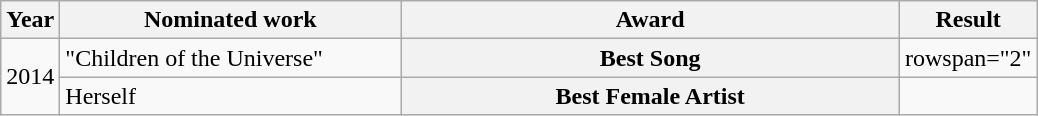<table class="wikitable plainrowheaders">
<tr>
<th scope="col">Year</th>
<th scope="col" style="width:220px;">Nominated work</th>
<th scope="col" style="width:325px;">Award</th>
<th scope="col" style="width:65px;">Result</th>
</tr>
<tr>
<td rowspan="2" style="text-align:center;">2014</td>
<td>"Children of the Universe"</td>
<th scope="row">Best Song</th>
<td>rowspan="2" </td>
</tr>
<tr>
<td>Herself</td>
<th scope="row">Best Female Artist</th>
</tr>
</table>
